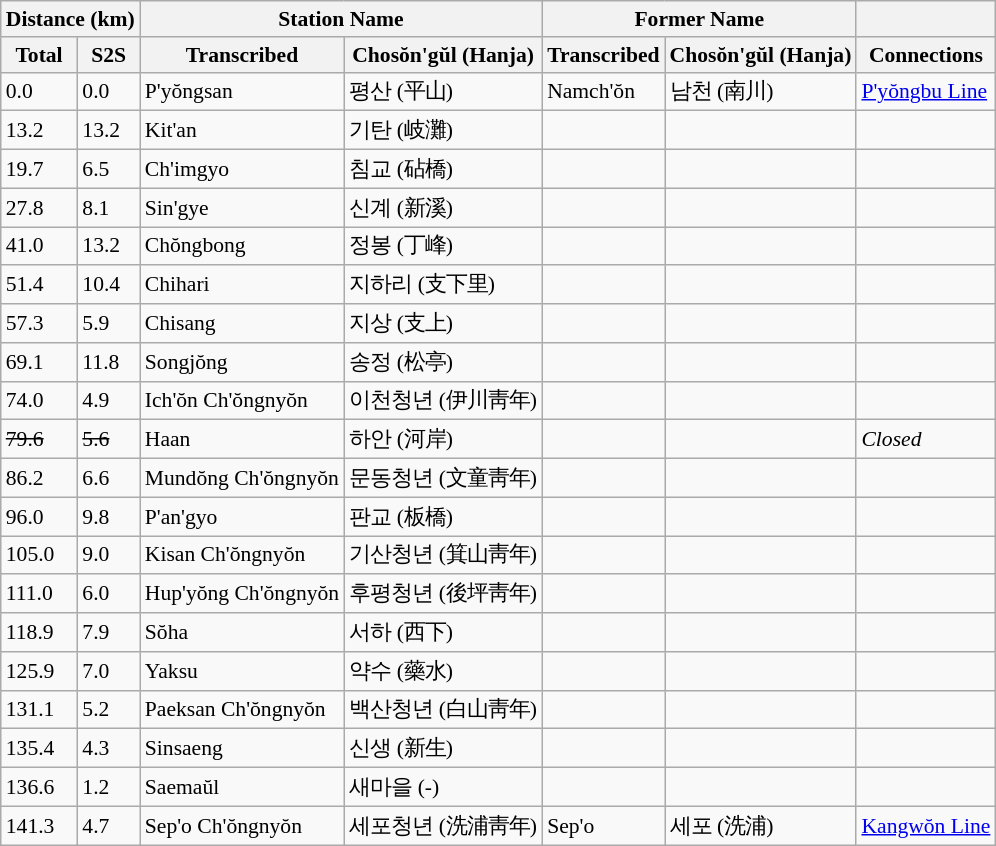<table class="wikitable" style="font-size:90%;">
<tr>
<th colspan="2">Distance (km)</th>
<th colspan="2">Station Name</th>
<th colspan="2">Former Name</th>
<th></th>
</tr>
<tr>
<th>Total</th>
<th>S2S</th>
<th>Transcribed</th>
<th>Chosŏn'gŭl (Hanja)</th>
<th>Transcribed</th>
<th>Chosŏn'gŭl (Hanja)</th>
<th>Connections</th>
</tr>
<tr>
<td>0.0</td>
<td>0.0</td>
<td>P'yŏngsan</td>
<td>평산 (平山)</td>
<td>Namch'ŏn</td>
<td>남천 (南川)</td>
<td><a href='#'>P'yŏngbu Line</a></td>
</tr>
<tr>
<td>13.2</td>
<td>13.2</td>
<td>Kit'an</td>
<td>기탄 (岐灘)</td>
<td></td>
<td></td>
<td></td>
</tr>
<tr>
<td>19.7</td>
<td>6.5</td>
<td>Ch'imgyo</td>
<td>침교 (砧橋)</td>
<td></td>
<td></td>
<td></td>
</tr>
<tr>
<td>27.8</td>
<td>8.1</td>
<td>Sin'gye</td>
<td>신계 (新溪)</td>
<td></td>
<td></td>
<td></td>
</tr>
<tr>
<td>41.0</td>
<td>13.2</td>
<td>Chŏngbong</td>
<td>정봉 (丁峰)</td>
<td></td>
<td></td>
<td></td>
</tr>
<tr>
<td>51.4</td>
<td>10.4</td>
<td>Chihari</td>
<td>지하리 (支下里)</td>
<td></td>
<td></td>
<td></td>
</tr>
<tr>
<td>57.3</td>
<td>5.9</td>
<td>Chisang</td>
<td>지상 (支上)</td>
<td></td>
<td></td>
<td></td>
</tr>
<tr>
<td>69.1</td>
<td>11.8</td>
<td>Songjŏng</td>
<td>송정 (松亭)</td>
<td></td>
<td></td>
<td></td>
</tr>
<tr>
<td>74.0</td>
<td>4.9</td>
<td>Ich'ŏn Ch'ŏngnyŏn</td>
<td>이천청년 (伊川靑年)</td>
<td></td>
<td></td>
<td></td>
</tr>
<tr>
<td><del>79.6</del></td>
<td><del>5.6</del></td>
<td>Haan</td>
<td>하안 (河岸)</td>
<td></td>
<td></td>
<td><em>Closed</em></td>
</tr>
<tr>
<td>86.2</td>
<td>6.6</td>
<td>Mundŏng Ch'ŏngnyŏn</td>
<td>문동청년 (文童靑年)</td>
<td></td>
<td></td>
<td></td>
</tr>
<tr>
<td>96.0</td>
<td>9.8</td>
<td>P'an'gyo</td>
<td>판교 (板橋)</td>
<td></td>
<td></td>
<td></td>
</tr>
<tr>
<td>105.0</td>
<td>9.0</td>
<td>Kisan Ch'ŏngnyŏn</td>
<td>기산청년 (箕山靑年)</td>
<td></td>
<td></td>
<td></td>
</tr>
<tr>
<td>111.0</td>
<td>6.0</td>
<td>Hup'yŏng Ch'ŏngnyŏn</td>
<td>후평청년 (後坪靑年)</td>
<td></td>
<td></td>
<td></td>
</tr>
<tr>
<td>118.9</td>
<td>7.9</td>
<td>Sŏha</td>
<td>서하 (西下)</td>
<td></td>
<td></td>
<td></td>
</tr>
<tr>
<td>125.9</td>
<td>7.0</td>
<td>Yaksu</td>
<td>약수 (藥水)</td>
<td></td>
<td></td>
<td></td>
</tr>
<tr>
<td>131.1</td>
<td>5.2</td>
<td>Paeksan Ch'ŏngnyŏn</td>
<td>백산청년 (白山靑年)</td>
<td></td>
<td></td>
<td></td>
</tr>
<tr>
<td>135.4</td>
<td>4.3</td>
<td>Sinsaeng</td>
<td>신생 (新生)</td>
<td></td>
<td></td>
<td></td>
</tr>
<tr>
<td>136.6</td>
<td>1.2</td>
<td>Saemaŭl</td>
<td>새마을 (-)</td>
<td></td>
<td></td>
<td></td>
</tr>
<tr>
<td>141.3</td>
<td>4.7</td>
<td>Sep'o Ch'ŏngnyŏn</td>
<td>세포청년 (洗浦靑年)</td>
<td>Sep'o</td>
<td>세포 (洗浦)</td>
<td><a href='#'>Kangwŏn Line</a></td>
</tr>
</table>
